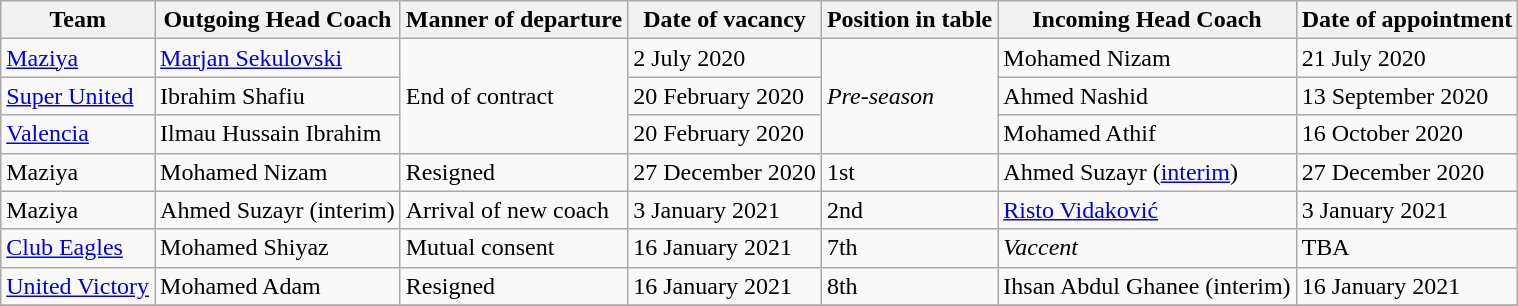<table class="wikitable">
<tr>
<th>Team</th>
<th>Outgoing Head Coach</th>
<th>Manner of departure</th>
<th>Date of vacancy</th>
<th>Position in table</th>
<th>Incoming Head Coach</th>
<th>Date of appointment</th>
</tr>
<tr>
<td><a href='#'>Maziya</a></td>
<td> <a href='#'>Marjan Sekulovski</a></td>
<td rowspan=3>End of contract</td>
<td>2 July 2020</td>
<td rowspan=3><em>Pre-season</em></td>
<td> Mohamed Nizam</td>
<td>21 July 2020</td>
</tr>
<tr>
<td><a href='#'>Super United</a></td>
<td> Ibrahim Shafiu</td>
<td>20 February 2020</td>
<td> Ahmed Nashid</td>
<td>13 September 2020</td>
</tr>
<tr>
<td><a href='#'>Valencia</a></td>
<td> Ilmau Hussain Ibrahim</td>
<td>20 February 2020</td>
<td> Mohamed Athif</td>
<td>16 October 2020</td>
</tr>
<tr>
<td>Maziya</td>
<td> Mohamed Nizam</td>
<td>Resigned</td>
<td>27 December 2020</td>
<td>1st</td>
<td> Ahmed Suzayr (<a href='#'>interim</a>)</td>
<td>27 December 2020</td>
</tr>
<tr>
<td>Maziya</td>
<td> Ahmed Suzayr (interim)</td>
<td>Arrival of new coach</td>
<td>3 January 2021</td>
<td>2nd</td>
<td> <a href='#'>Risto Vidaković</a></td>
<td>3 January 2021</td>
</tr>
<tr>
<td><a href='#'>Club Eagles</a></td>
<td> Mohamed Shiyaz</td>
<td>Mutual consent</td>
<td>16 January 2021</td>
<td>7th</td>
<td><em>Vaccent</em></td>
<td>TBA</td>
</tr>
<tr>
<td><a href='#'>United Victory</a></td>
<td> Mohamed Adam</td>
<td>Resigned</td>
<td>16 January 2021</td>
<td>8th</td>
<td> Ihsan Abdul Ghanee (interim)</td>
<td>16 January 2021</td>
</tr>
<tr>
</tr>
</table>
